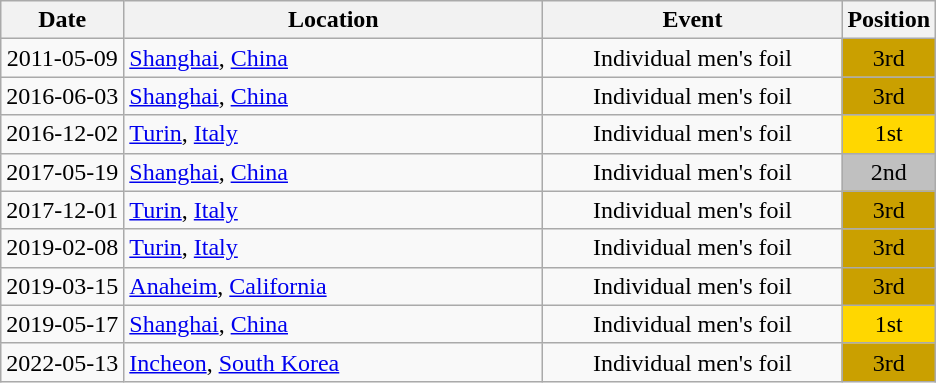<table class="wikitable" style="text-align:center;">
<tr>
<th>Date</th>
<th style="width:17em">Location</th>
<th style="width:12em">Event</th>
<th>Position</th>
</tr>
<tr>
<td>2011-05-09</td>
<td rowspan="1" align="left"> <a href='#'>Shanghai</a>, <a href='#'>China</a></td>
<td>Individual men's foil</td>
<td bgcolor="caramel">3rd</td>
</tr>
<tr>
<td rowspan="1">2016-06-03</td>
<td rowspan="1" align="left"> <a href='#'>Shanghai</a>, <a href='#'>China</a></td>
<td>Individual men's foil</td>
<td bgcolor="caramel">3rd</td>
</tr>
<tr>
<td>2016-12-02</td>
<td rowspan="1" align="left"> <a href='#'>Turin</a>, <a href='#'>Italy</a></td>
<td>Individual men's foil</td>
<td bgcolor="gold">1st</td>
</tr>
<tr>
<td>2017-05-19</td>
<td rowspan="1" align="left"> <a href='#'>Shanghai</a>, <a href='#'>China</a></td>
<td>Individual men's foil</td>
<td bgcolor="silver">2nd</td>
</tr>
<tr>
<td>2017-12-01</td>
<td rowspan="1" align="left"> <a href='#'>Turin</a>, <a href='#'>Italy</a></td>
<td>Individual men's foil</td>
<td bgcolor="caramel">3rd</td>
</tr>
<tr>
<td>2019-02-08</td>
<td rowspan="1" align="left"> <a href='#'>Turin</a>, <a href='#'>Italy</a></td>
<td>Individual men's foil</td>
<td bgcolor="caramel">3rd</td>
</tr>
<tr>
<td>2019-03-15</td>
<td rowspan="1" align="left"> <a href='#'>Anaheim</a>, <a href='#'>California</a></td>
<td>Individual men's foil</td>
<td bgcolor="caramel">3rd</td>
</tr>
<tr>
<td>2019-05-17</td>
<td rowspan="1" align="left"> <a href='#'>Shanghai</a>, <a href='#'>China</a></td>
<td>Individual men's foil</td>
<td bgcolor="gold">1st</td>
</tr>
<tr>
<td>2022-05-13</td>
<td rowspan="1" align="left"> <a href='#'>Incheon</a>, <a href='#'>South Korea</a></td>
<td>Individual men's foil</td>
<td bgcolor="caramel">3rd</td>
</tr>
</table>
